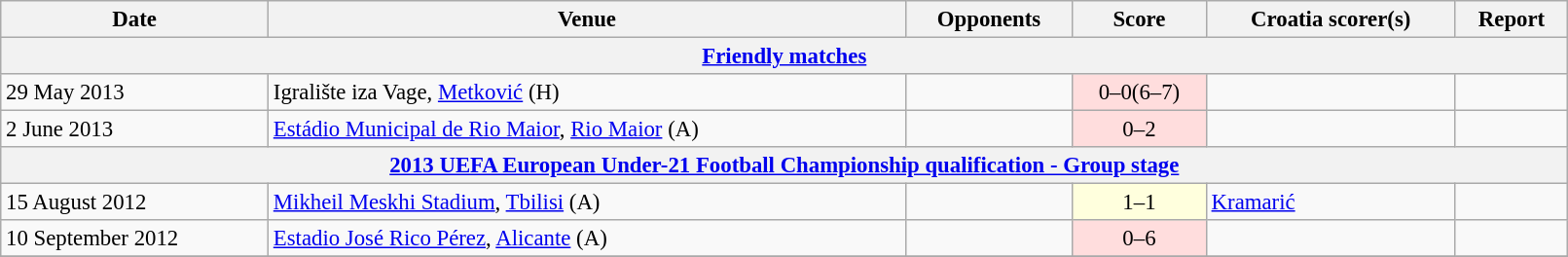<table class="wikitable" width=85%; style="font-size:95%;">
<tr>
<th>Date</th>
<th>Venue</th>
<th>Opponents</th>
<th>Score</th>
<th>Croatia scorer(s)</th>
<th>Report</th>
</tr>
<tr>
<th colspan=7><a href='#'>Friendly matches</a></th>
</tr>
<tr>
<td>29 May 2013</td>
<td>Igralište iza Vage, <a href='#'>Metković</a> (H)</td>
<td></td>
<td align=center bgcolor=ffdddd>0–0(6–7)</td>
<td></td>
<td></td>
</tr>
<tr>
<td>2 June 2013</td>
<td><a href='#'>Estádio Municipal de Rio Maior</a>, <a href='#'>Rio Maior</a> (A)</td>
<td></td>
<td align=center bgcolor=ffdddd>0–2</td>
<td></td>
<td></td>
</tr>
<tr>
<th colspan=7><a href='#'>2013 UEFA European Under-21 Football Championship qualification - Group stage</a></th>
</tr>
<tr>
<td>15 August 2012</td>
<td><a href='#'>Mikheil Meskhi Stadium</a>, <a href='#'>Tbilisi</a> (A)</td>
<td></td>
<td align=center bgcolor=ffffdd>1–1</td>
<td><a href='#'>Kramarić</a></td>
<td></td>
</tr>
<tr>
<td>10 September 2012</td>
<td><a href='#'>Estadio José Rico Pérez</a>, <a href='#'>Alicante</a> (A)</td>
<td></td>
<td align=center bgcolor=ffdddd>0–6</td>
<td></td>
<td></td>
</tr>
<tr>
</tr>
</table>
